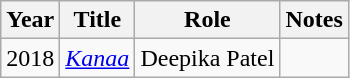<table class="wikitable sortable">
<tr>
<th>Year</th>
<th>Title</th>
<th>Role</th>
<th class="unsortable">Notes</th>
</tr>
<tr>
<td>2018</td>
<td><em><a href='#'>Kanaa</a></em></td>
<td>Deepika Patel</td>
<td></td>
</tr>
</table>
